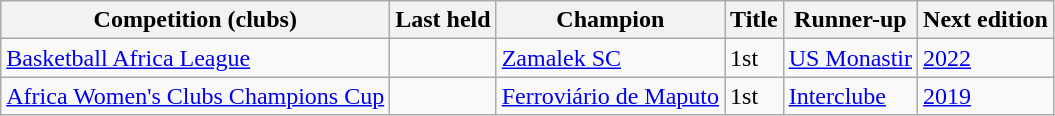<table class="wikitable sortable">
<tr>
<th>Competition (clubs)</th>
<th>Last held</th>
<th>Champion</th>
<th>Title</th>
<th>Runner-up</th>
<th>Next edition</th>
</tr>
<tr>
<td><a href='#'>Basketball Africa League</a></td>
<td></td>
<td> <a href='#'>Zamalek SC</a></td>
<td>1st</td>
<td> <a href='#'>US Monastir</a></td>
<td><a href='#'>2022</a></td>
</tr>
<tr>
<td><a href='#'>Africa Women's Clubs Champions Cup</a></td>
<td></td>
<td> <a href='#'>Ferroviário de Maputo</a></td>
<td>1st</td>
<td> <a href='#'>Interclube</a></td>
<td><a href='#'>2019</a></td>
</tr>
</table>
